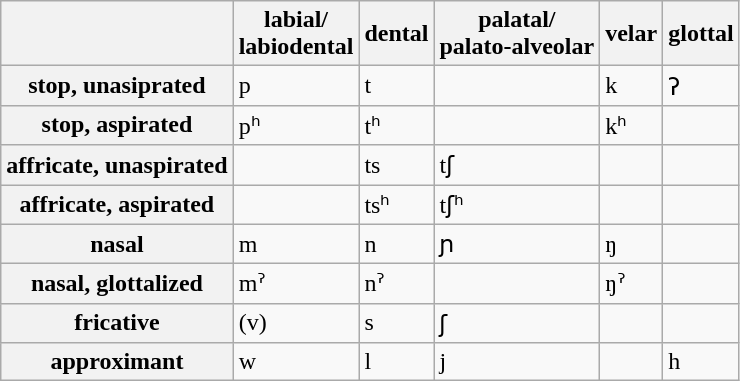<table class="wikitable">
<tr>
<th></th>
<th>labial/<br>labiodental</th>
<th>dental</th>
<th>palatal/<br>palato-alveolar</th>
<th>velar</th>
<th>glottal</th>
</tr>
<tr>
<th>stop, unasiprated</th>
<td>p</td>
<td>t</td>
<td></td>
<td>k</td>
<td>ʔ</td>
</tr>
<tr>
<th>stop, aspirated</th>
<td>pʰ</td>
<td>tʰ</td>
<td></td>
<td>kʰ</td>
<td></td>
</tr>
<tr>
<th>affricate, unaspirated</th>
<td></td>
<td>ts</td>
<td>tʃ</td>
<td></td>
<td></td>
</tr>
<tr>
<th>affricate, aspirated</th>
<td></td>
<td>tsʰ</td>
<td>tʃʰ</td>
<td></td>
<td></td>
</tr>
<tr>
<th>nasal</th>
<td>m</td>
<td>n</td>
<td>ɲ</td>
<td>ŋ</td>
<td></td>
</tr>
<tr>
<th>nasal, glottalized</th>
<td>mˀ</td>
<td>nˀ</td>
<td></td>
<td>ŋˀ</td>
<td></td>
</tr>
<tr>
<th>fricative</th>
<td>(v)</td>
<td>s</td>
<td>ʃ</td>
<td></td>
<td></td>
</tr>
<tr>
<th>approximant</th>
<td>w</td>
<td>l</td>
<td>j</td>
<td></td>
<td>h</td>
</tr>
</table>
